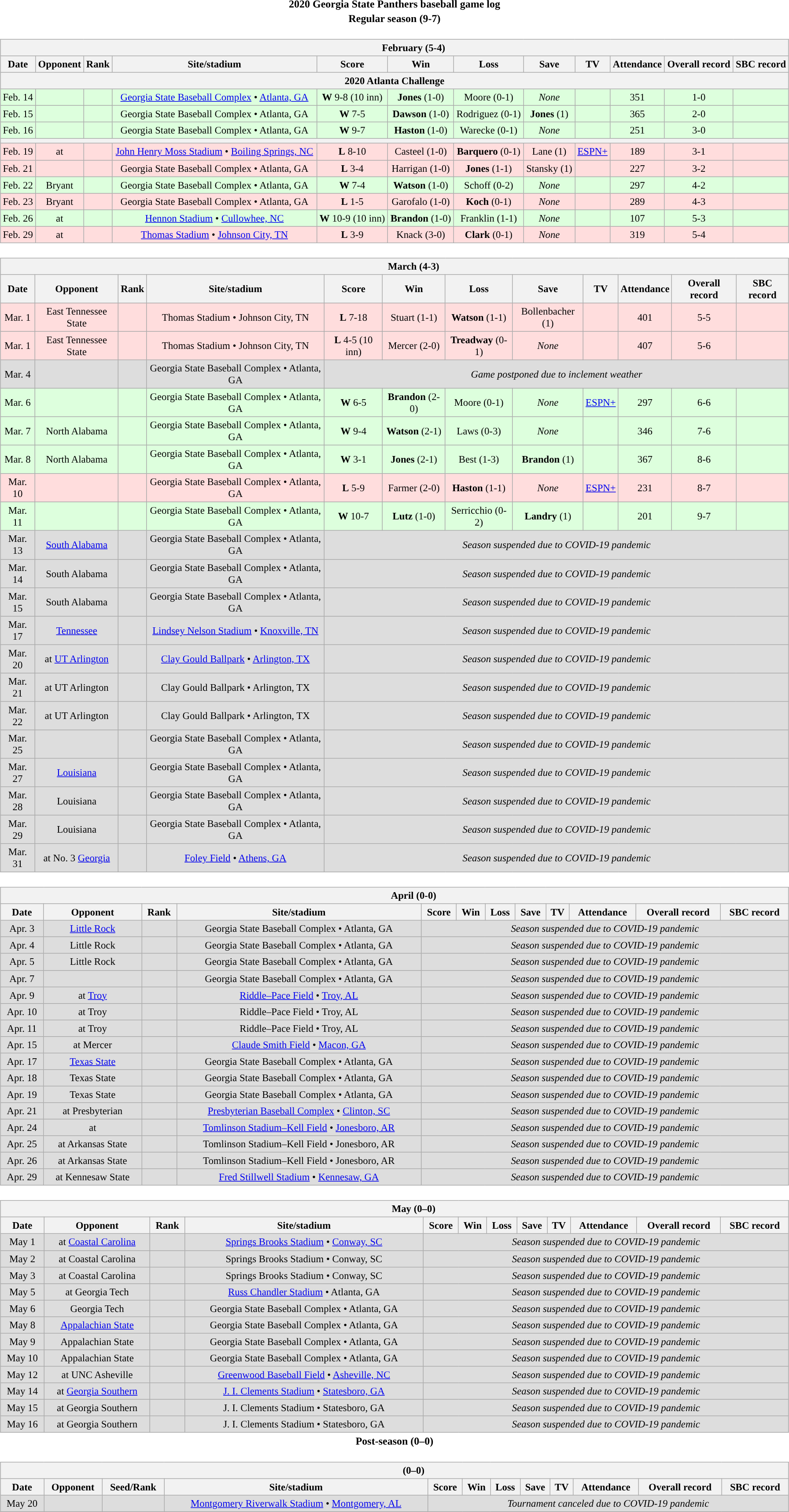<table class="toccolours" width=95% style="clear:both; margin:1.5em auto; text-align:center;">
<tr>
<th colspan=2>2020 Georgia State Panthers baseball game log</th>
</tr>
<tr>
<th colspan=2>Regular season (9-7)</th>
</tr>
<tr valign="top">
<td><br><table class="wikitable collapsible" style="margin:auto; width:100%; text-align:center; font-size:95%">
<tr>
<th colspan=12 style="padding-left:4em;">February (5-4)</th>
</tr>
<tr>
<th>Date</th>
<th>Opponent</th>
<th>Rank</th>
<th>Site/stadium</th>
<th>Score</th>
<th>Win</th>
<th>Loss</th>
<th>Save</th>
<th>TV</th>
<th>Attendance</th>
<th>Overall record</th>
<th>SBC record</th>
</tr>
<tr>
<th colspan=12>2020 Atlanta Challenge</th>
</tr>
<tr align="center" bgcolor=#ddffdd>
<td>Feb. 14</td>
<td></td>
<td></td>
<td><a href='#'>Georgia State Baseball Complex</a> • <a href='#'>Atlanta, GA</a></td>
<td><strong>W</strong> 9-8 (10 inn)</td>
<td><strong>Jones</strong> (1-0)</td>
<td>Moore (0-1)</td>
<td><em>None</em></td>
<td></td>
<td>351</td>
<td>1-0</td>
<td></td>
</tr>
<tr align="center" bgcolor=#ddffdd>
<td>Feb. 15</td>
<td></td>
<td></td>
<td>Georgia State Baseball Complex • Atlanta, GA</td>
<td><strong>W</strong> 7-5</td>
<td><strong>Dawson</strong> (1-0)</td>
<td>Rodriguez (0-1)</td>
<td><strong>Jones</strong> (1)</td>
<td></td>
<td>365</td>
<td>2-0</td>
<td></td>
</tr>
<tr align="center" bgcolor=#ddffdd>
<td>Feb. 16</td>
<td></td>
<td></td>
<td>Georgia State Baseball Complex • Atlanta, GA</td>
<td><strong>W</strong> 9-7</td>
<td><strong>Haston</strong> (1-0)</td>
<td>Warecke (0-1)</td>
<td><em>None</em></td>
<td></td>
<td>251</td>
<td>3-0</td>
<td></td>
</tr>
<tr>
<th colspan=12></th>
</tr>
<tr align="center" bgcolor=#ffdddd>
<td>Feb. 19</td>
<td>at </td>
<td></td>
<td><a href='#'>John Henry Moss Stadium</a> • <a href='#'>Boiling Springs, NC</a></td>
<td><strong>L</strong> 8-10</td>
<td>Casteel (1-0)</td>
<td><strong>Barquero</strong> (0-1)</td>
<td>Lane (1)</td>
<td><a href='#'>ESPN+</a></td>
<td>189</td>
<td>3-1</td>
<td></td>
</tr>
<tr align="center" bgcolor=#ffdddd>
<td>Feb. 21</td>
<td></td>
<td></td>
<td>Georgia State Baseball Complex • Atlanta, GA</td>
<td><strong>L</strong> 3-4</td>
<td>Harrigan (1-0)</td>
<td><strong>Jones</strong> (1-1)</td>
<td>Stansky (1)</td>
<td></td>
<td>227</td>
<td>3-2</td>
<td></td>
</tr>
<tr align="center" bgcolor=#ddffdd>
<td>Feb. 22</td>
<td>Bryant</td>
<td></td>
<td>Georgia State Baseball Complex • Atlanta, GA</td>
<td><strong>W</strong> 7-4</td>
<td><strong>Watson</strong> (1-0)</td>
<td>Schoff (0-2)</td>
<td><em>None</em></td>
<td></td>
<td>297</td>
<td>4-2</td>
<td></td>
</tr>
<tr align="center" bgcolor=#ffdddd>
<td>Feb. 23</td>
<td>Bryant</td>
<td></td>
<td>Georgia State Baseball Complex • Atlanta, GA</td>
<td><strong>L</strong> 1-5</td>
<td>Garofalo (1-0)</td>
<td><strong>Koch</strong> (0-1)</td>
<td><em>None</em></td>
<td></td>
<td>289</td>
<td>4-3</td>
<td></td>
</tr>
<tr align="center" bgcolor=#ddffdd>
<td>Feb. 26</td>
<td>at </td>
<td></td>
<td><a href='#'>Hennon Stadium</a> • <a href='#'>Cullowhee, NC</a></td>
<td><strong>W</strong> 10-9 (10 inn)</td>
<td><strong>Brandon</strong> (1-0)</td>
<td>Franklin (1-1)</td>
<td><em>None</em></td>
<td></td>
<td>107</td>
<td>5-3</td>
<td></td>
</tr>
<tr align="center" bgcolor=#ffdddd>
<td>Feb. 29</td>
<td>at </td>
<td></td>
<td><a href='#'>Thomas Stadium</a> • <a href='#'>Johnson City, TN</a></td>
<td><strong>L</strong> 3-9</td>
<td>Knack (3-0)</td>
<td><strong>Clark</strong> (0-1)</td>
<td><em>None</em></td>
<td></td>
<td>319</td>
<td>5-4</td>
<td></td>
</tr>
</table>
</td>
</tr>
<tr>
<td><br><table class="wikitable collapsible " style="margin:auto; width:100%; text-align:center; font-size:95%">
<tr>
<th colspan=12 style="padding-left:4em;">March (4-3)</th>
</tr>
<tr>
<th>Date</th>
<th>Opponent</th>
<th>Rank</th>
<th>Site/stadium</th>
<th>Score</th>
<th>Win</th>
<th>Loss</th>
<th>Save</th>
<th>TV</th>
<th>Attendance</th>
<th>Overall record</th>
<th>SBC record</th>
</tr>
<tr align="center" bgcolor=#ffdddd>
<td>Mar. 1</td>
<td>East Tennessee State</td>
<td></td>
<td>Thomas Stadium • Johnson City, TN</td>
<td><strong>L</strong> 7-18</td>
<td>Stuart (1-1)</td>
<td><strong>Watson</strong> (1-1)</td>
<td>Bollenbacher (1)</td>
<td></td>
<td>401</td>
<td>5-5</td>
<td></td>
</tr>
<tr align="center" bgcolor=#ffdddd>
<td>Mar. 1</td>
<td>East Tennessee State</td>
<td></td>
<td>Thomas Stadium • Johnson City, TN</td>
<td><strong>L</strong> 4-5 (10 inn)</td>
<td>Mercer (2-0)</td>
<td><strong>Treadway</strong> (0-1)</td>
<td><em>None</em></td>
<td></td>
<td>407</td>
<td>5-6</td>
<td></td>
</tr>
<tr align="center" bgcolor=#dddddd>
<td>Mar. 4</td>
<td></td>
<td></td>
<td>Georgia State Baseball Complex • Atlanta, GA</td>
<td colspan=8><em>Game postponed due to inclement weather</em></td>
</tr>
<tr align="center" bgcolor=#ddffdd>
<td>Mar. 6</td>
<td></td>
<td></td>
<td>Georgia State Baseball Complex • Atlanta, GA</td>
<td><strong>W</strong> 6-5</td>
<td><strong>Brandon</strong> (2-0)</td>
<td>Moore (0-1)</td>
<td><em>None</em></td>
<td><a href='#'>ESPN+</a></td>
<td>297</td>
<td>6-6</td>
<td></td>
</tr>
<tr align="center" bgcolor=#ddffdd>
<td>Mar. 7</td>
<td>North Alabama</td>
<td></td>
<td>Georgia State Baseball Complex • Atlanta, GA</td>
<td><strong>W</strong> 9-4</td>
<td><strong>Watson</strong> (2-1)</td>
<td>Laws (0-3)</td>
<td><em>None</em></td>
<td></td>
<td>346</td>
<td>7-6</td>
<td></td>
</tr>
<tr align="center" bgcolor=#ddffdd>
<td>Mar. 8</td>
<td>North Alabama</td>
<td></td>
<td>Georgia State Baseball Complex • Atlanta, GA</td>
<td><strong>W</strong> 3-1</td>
<td><strong>Jones</strong> (2-1)</td>
<td>Best (1-3)</td>
<td><strong>Brandon</strong> (1)</td>
<td></td>
<td>367</td>
<td>8-6</td>
<td></td>
</tr>
<tr align="center" bgcolor=#ffdddd>
<td>Mar. 10</td>
<td></td>
<td></td>
<td>Georgia State Baseball Complex • Atlanta, GA</td>
<td><strong>L</strong> 5-9</td>
<td>Farmer (2-0)</td>
<td><strong>Haston</strong> (1-1)</td>
<td><em>None</em></td>
<td><a href='#'>ESPN+</a></td>
<td>231</td>
<td>8-7</td>
<td></td>
</tr>
<tr align="center" bgcolor=#ddffdd>
<td>Mar. 11</td>
<td></td>
<td></td>
<td>Georgia State Baseball Complex • Atlanta, GA</td>
<td><strong>W</strong> 10-7</td>
<td><strong>Lutz</strong> (1-0)</td>
<td>Serricchio (0-2)</td>
<td><strong>Landry</strong> (1)</td>
<td></td>
<td>201</td>
<td>9-7</td>
<td></td>
</tr>
<tr align="center" bgcolor=#dddddd>
<td>Mar. 13</td>
<td><a href='#'>South Alabama</a></td>
<td></td>
<td>Georgia State Baseball Complex • Atlanta, GA</td>
<td colspan=8><em>Season suspended due to COVID-19 pandemic</em></td>
</tr>
<tr align="center" bgcolor=#dddddd>
<td>Mar. 14</td>
<td>South Alabama</td>
<td></td>
<td>Georgia State Baseball Complex • Atlanta, GA</td>
<td colspan=8><em>Season suspended due to COVID-19 pandemic</em></td>
</tr>
<tr align="center" bgcolor=#dddddd>
<td>Mar. 15</td>
<td>South Alabama</td>
<td></td>
<td>Georgia State Baseball Complex • Atlanta, GA</td>
<td colspan=8><em>Season suspended due to COVID-19 pandemic</em></td>
</tr>
<tr align="center" bgcolor=#dddddd>
<td>Mar. 17</td>
<td><a href='#'>Tennessee</a></td>
<td></td>
<td><a href='#'>Lindsey Nelson Stadium</a> • <a href='#'>Knoxville, TN</a></td>
<td colspan=8><em>Season suspended due to COVID-19 pandemic</em></td>
</tr>
<tr align="center" bgcolor=#dddddd>
<td>Mar. 20</td>
<td>at <a href='#'>UT Arlington</a></td>
<td></td>
<td><a href='#'>Clay Gould Ballpark</a> • <a href='#'>Arlington, TX</a></td>
<td colspan=8><em>Season suspended due to COVID-19 pandemic</em></td>
</tr>
<tr align="center" bgcolor=#dddddd>
<td>Mar. 21</td>
<td>at UT Arlington</td>
<td></td>
<td>Clay Gould Ballpark • Arlington, TX</td>
<td colspan=8><em>Season suspended due to COVID-19 pandemic</em></td>
</tr>
<tr align="center" bgcolor=#dddddd>
<td>Mar. 22</td>
<td>at UT Arlington</td>
<td></td>
<td>Clay Gould Ballpark • Arlington, TX</td>
<td colspan=8><em>Season suspended due to COVID-19 pandemic</em></td>
</tr>
<tr align="center" bgcolor=#dddddd>
<td>Mar. 25</td>
<td></td>
<td></td>
<td>Georgia State Baseball Complex • Atlanta, GA</td>
<td colspan=8><em>Season suspended due to COVID-19 pandemic</em></td>
</tr>
<tr align="center" bgcolor=#dddddd>
<td>Mar. 27</td>
<td><a href='#'>Louisiana</a></td>
<td></td>
<td>Georgia State Baseball Complex • Atlanta, GA</td>
<td colspan=8><em>Season suspended due to COVID-19 pandemic</em></td>
</tr>
<tr align="center" bgcolor=#dddddd>
<td>Mar. 28</td>
<td>Louisiana</td>
<td></td>
<td>Georgia State Baseball Complex • Atlanta, GA</td>
<td colspan=8><em>Season suspended due to COVID-19 pandemic</em></td>
</tr>
<tr align="center" bgcolor=#dddddd>
<td>Mar. 29</td>
<td>Louisiana</td>
<td></td>
<td>Georgia State Baseball Complex • Atlanta, GA</td>
<td colspan=8><em>Season suspended due to COVID-19 pandemic</em></td>
</tr>
<tr align="center" bgcolor=#dddddd>
<td>Mar. 31</td>
<td>at No. 3 <a href='#'>Georgia</a></td>
<td></td>
<td><a href='#'>Foley Field</a> • <a href='#'>Athens, GA</a></td>
<td colspan=8><em>Season suspended due to COVID-19 pandemic</em></td>
</tr>
</table>
</td>
</tr>
<tr>
<td><br><table class="wikitable collapsible" style="margin:auto; width:100%; text-align:center; font-size:95%">
<tr>
<th colspan=12 style="padding-left:4em;">April (0-0)</th>
</tr>
<tr>
<th>Date</th>
<th>Opponent</th>
<th>Rank</th>
<th>Site/stadium</th>
<th>Score</th>
<th>Win</th>
<th>Loss</th>
<th>Save</th>
<th>TV</th>
<th>Attendance</th>
<th>Overall record</th>
<th>SBC record</th>
</tr>
<tr align="center" bgcolor=#dddddd>
<td>Apr. 3</td>
<td><a href='#'>Little Rock</a></td>
<td></td>
<td>Georgia State Baseball Complex • Atlanta, GA</td>
<td colspan=8><em>Season suspended due to COVID-19 pandemic</em></td>
</tr>
<tr align="center" bgcolor=#dddddd>
<td>Apr. 4</td>
<td>Little Rock</td>
<td></td>
<td>Georgia State Baseball Complex • Atlanta, GA</td>
<td colspan=8><em>Season suspended due to COVID-19 pandemic</em></td>
</tr>
<tr align="center" bgcolor=#dddddd>
<td>Apr. 5</td>
<td>Little Rock</td>
<td></td>
<td>Georgia State Baseball Complex • Atlanta, GA</td>
<td colspan=8><em>Season suspended due to COVID-19 pandemic</em></td>
</tr>
<tr align="center" bgcolor=#dddddd>
<td>Apr. 7</td>
<td></td>
<td></td>
<td>Georgia State Baseball Complex • Atlanta, GA</td>
<td colspan=8><em>Season suspended due to COVID-19 pandemic</em></td>
</tr>
<tr align="center" bgcolor=#dddddd>
<td>Apr. 9</td>
<td>at <a href='#'>Troy</a></td>
<td></td>
<td><a href='#'>Riddle–Pace Field</a> • <a href='#'>Troy, AL</a></td>
<td colspan=8><em>Season suspended due to COVID-19 pandemic</em></td>
</tr>
<tr align="center" bgcolor=#dddddd>
<td>Apr. 10</td>
<td>at Troy</td>
<td></td>
<td>Riddle–Pace Field • Troy, AL</td>
<td colspan=8><em>Season suspended due to COVID-19 pandemic</em></td>
</tr>
<tr align="center" bgcolor=#dddddd>
<td>Apr. 11</td>
<td>at Troy</td>
<td></td>
<td>Riddle–Pace Field • Troy, AL</td>
<td colspan=8><em>Season suspended due to COVID-19 pandemic</em></td>
</tr>
<tr align="center" bgcolor=#dddddd>
<td>Apr. 15</td>
<td>at Mercer</td>
<td></td>
<td><a href='#'>Claude Smith Field</a> • <a href='#'>Macon, GA</a></td>
<td colspan=8><em>Season suspended due to COVID-19 pandemic</em></td>
</tr>
<tr align="center" bgcolor=#dddddd>
<td>Apr. 17</td>
<td><a href='#'>Texas State</a></td>
<td></td>
<td>Georgia State Baseball Complex • Atlanta, GA</td>
<td colspan=8><em>Season suspended due to COVID-19 pandemic</em></td>
</tr>
<tr align="center" bgcolor=#dddddd>
<td>Apr. 18</td>
<td>Texas State</td>
<td></td>
<td>Georgia State Baseball Complex • Atlanta, GA</td>
<td colspan=8><em>Season suspended due to COVID-19 pandemic</em></td>
</tr>
<tr align="center" bgcolor=#dddddd>
<td>Apr. 19</td>
<td>Texas State</td>
<td></td>
<td>Georgia State Baseball Complex • Atlanta, GA</td>
<td colspan=8><em>Season suspended due to COVID-19 pandemic</em></td>
</tr>
<tr align="center" bgcolor=#dddddd>
<td>Apr. 21</td>
<td>at Presbyterian</td>
<td></td>
<td><a href='#'>Presbyterian Baseball Complex</a> • <a href='#'>Clinton, SC</a></td>
<td colspan=8><em>Season suspended due to COVID-19 pandemic</em></td>
</tr>
<tr align="center" bgcolor=#dddddd>
<td>Apr. 24</td>
<td>at </td>
<td></td>
<td><a href='#'>Tomlinson Stadium–Kell Field</a> • <a href='#'>Jonesboro, AR</a></td>
<td colspan=8><em>Season suspended due to COVID-19 pandemic</em></td>
</tr>
<tr align="center" bgcolor=#dddddd>
<td>Apr. 25</td>
<td>at Arkansas State</td>
<td></td>
<td>Tomlinson Stadium–Kell Field • Jonesboro, AR</td>
<td colspan=8><em>Season suspended due to COVID-19 pandemic</em></td>
</tr>
<tr align="center" bgcolor=#dddddd>
<td>Apr. 26</td>
<td>at Arkansas State</td>
<td></td>
<td>Tomlinson Stadium–Kell Field • Jonesboro, AR</td>
<td colspan=8><em>Season suspended due to COVID-19 pandemic</em></td>
</tr>
<tr align="center" bgcolor=#dddddd>
<td>Apr. 29</td>
<td>at Kennesaw State</td>
<td></td>
<td><a href='#'>Fred Stillwell Stadium</a> • <a href='#'>Kennesaw, GA</a></td>
<td colspan=8><em>Season suspended due to COVID-19 pandemic</em></td>
</tr>
</table>
</td>
</tr>
<tr>
<td><br><table class="wikitable collapsible" style="margin:auto; width:100%; text-align:center; font-size:95%">
<tr>
<th colspan=13 style="padding-left:4em;">May (0–0)</th>
</tr>
<tr>
<th>Date</th>
<th>Opponent</th>
<th>Rank</th>
<th>Site/stadium</th>
<th>Score</th>
<th>Win</th>
<th>Loss</th>
<th>Save</th>
<th>TV</th>
<th>Attendance</th>
<th>Overall record</th>
<th>SBC record</th>
</tr>
<tr align="center" bgcolor=#dddddd>
<td>May 1</td>
<td>at <a href='#'>Coastal Carolina</a></td>
<td></td>
<td><a href='#'>Springs Brooks Stadium</a> • <a href='#'>Conway, SC</a></td>
<td colspan=8><em>Season suspended due to COVID-19 pandemic</em></td>
</tr>
<tr align="center" bgcolor=#dddddd>
<td>May 2</td>
<td>at Coastal Carolina</td>
<td></td>
<td>Springs Brooks Stadium • Conway, SC</td>
<td colspan=8><em>Season suspended due to COVID-19 pandemic</em></td>
</tr>
<tr align="center" bgcolor=#dddddd>
<td>May 3</td>
<td>at Coastal Carolina</td>
<td></td>
<td>Springs Brooks Stadium • Conway, SC</td>
<td colspan=8><em>Season suspended due to COVID-19 pandemic</em></td>
</tr>
<tr align="center" bgcolor=#dddddd>
<td>May 5</td>
<td>at Georgia Tech</td>
<td></td>
<td><a href='#'>Russ Chandler Stadium</a> • Atlanta, GA</td>
<td colspan=8><em>Season suspended due to COVID-19 pandemic</em></td>
</tr>
<tr align="center" bgcolor=#dddddd>
<td>May 6</td>
<td>Georgia Tech</td>
<td></td>
<td>Georgia State Baseball Complex • Atlanta, GA</td>
<td colspan=8><em>Season suspended due to COVID-19 pandemic</em></td>
</tr>
<tr align="center" bgcolor=#dddddd>
<td>May 8</td>
<td><a href='#'>Appalachian State</a></td>
<td></td>
<td>Georgia State Baseball Complex • Atlanta, GA</td>
<td colspan=8><em>Season suspended due to COVID-19 pandemic</em></td>
</tr>
<tr align="center" bgcolor=#dddddd>
<td>May 9</td>
<td>Appalachian State</td>
<td></td>
<td>Georgia State Baseball Complex • Atlanta, GA</td>
<td colspan=8><em>Season suspended due to COVID-19 pandemic</em></td>
</tr>
<tr align="center" bgcolor=#dddddd>
<td>May 10</td>
<td>Appalachian State</td>
<td></td>
<td>Georgia State Baseball Complex • Atlanta, GA</td>
<td colspan=8><em>Season suspended due to COVID-19 pandemic</em></td>
</tr>
<tr align="center" bgcolor=#dddddd>
<td>May 12</td>
<td>at UNC Asheville</td>
<td></td>
<td><a href='#'>Greenwood Baseball Field</a> • <a href='#'>Asheville, NC</a></td>
<td colspan=8><em>Season suspended due to COVID-19 pandemic</em></td>
</tr>
<tr align="center" bgcolor=#dddddd>
<td>May 14</td>
<td>at <a href='#'>Georgia Southern</a></td>
<td></td>
<td><a href='#'>J. I. Clements Stadium</a> • <a href='#'>Statesboro, GA</a></td>
<td colspan=8><em>Season suspended due to COVID-19 pandemic</em></td>
</tr>
<tr align="center" bgcolor=#dddddd>
<td>May 15</td>
<td>at Georgia Southern</td>
<td></td>
<td>J. I. Clements Stadium • Statesboro, GA</td>
<td colspan=8><em>Season suspended due to COVID-19 pandemic</em></td>
</tr>
<tr align="center" bgcolor=#dddddd>
<td>May 16</td>
<td>at Georgia Southern</td>
<td></td>
<td>J. I. Clements Stadium • Statesboro, GA</td>
<td colspan=8><em>Season suspended due to COVID-19 pandemic</em></td>
</tr>
</table>
</td>
</tr>
<tr>
<th colspan=2>Post-season (0–0)</th>
</tr>
<tr>
<td><br><table class="wikitable collapsible" style="margin:auto; width:100%; text-align:center; font-size:95%">
<tr>
<th colspan=12 style="padding-left:4em;"> (0–0)</th>
</tr>
<tr>
<th>Date</th>
<th>Opponent</th>
<th>Seed/Rank</th>
<th>Site/stadium</th>
<th>Score</th>
<th>Win</th>
<th>Loss</th>
<th>Save</th>
<th>TV</th>
<th>Attendance</th>
<th>Overall record</th>
<th>SBC record</th>
</tr>
<tr align="center" bgcolor=#dddddd>
<td>May 20</td>
<td></td>
<td></td>
<td><a href='#'>Montgomery Riverwalk Stadium</a> • <a href='#'>Montgomery, AL</a></td>
<td colspan=8><em>Tournament canceled due to COVID-19 pandemic</em></td>
</tr>
</table>
</td>
</tr>
</table>
